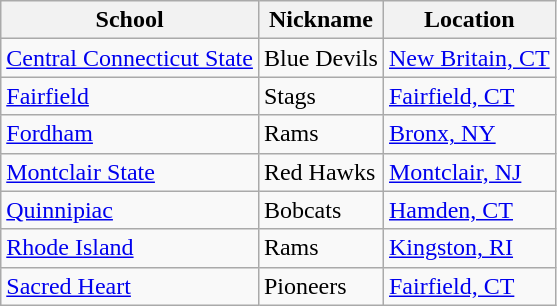<table class="wikitable sortable">
<tr>
<th>School</th>
<th>Nickname</th>
<th>Location</th>
</tr>
<tr>
<td><a href='#'>Central Connecticut State</a></td>
<td>Blue Devils</td>
<td><a href='#'>New Britain, CT</a></td>
</tr>
<tr>
<td><a href='#'>Fairfield</a></td>
<td>Stags</td>
<td><a href='#'>Fairfield, CT</a></td>
</tr>
<tr>
<td><a href='#'>Fordham</a></td>
<td>Rams</td>
<td><a href='#'>Bronx, NY</a></td>
</tr>
<tr>
<td><a href='#'>Montclair State</a></td>
<td>Red Hawks</td>
<td><a href='#'>Montclair, NJ</a></td>
</tr>
<tr>
<td><a href='#'>Quinnipiac</a></td>
<td>Bobcats</td>
<td><a href='#'>Hamden, CT</a></td>
</tr>
<tr>
<td><a href='#'>Rhode Island</a></td>
<td>Rams</td>
<td><a href='#'>Kingston, RI</a></td>
</tr>
<tr>
<td><a href='#'>Sacred Heart</a></td>
<td>Pioneers</td>
<td><a href='#'>Fairfield, CT</a></td>
</tr>
</table>
